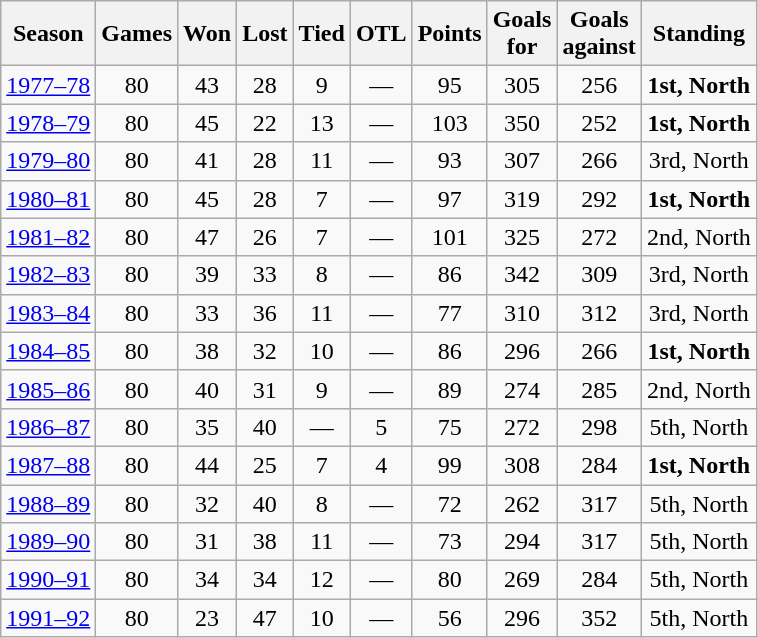<table class="wikitable" style="text-align:center">
<tr>
<th>Season</th>
<th>Games</th>
<th>Won</th>
<th>Lost</th>
<th>Tied</th>
<th>OTL</th>
<th>Points</th>
<th>Goals<br>for</th>
<th>Goals<br>against</th>
<th>Standing</th>
</tr>
<tr>
<td><a href='#'>1977–78</a></td>
<td>80</td>
<td>43</td>
<td>28</td>
<td>9</td>
<td>—</td>
<td>95</td>
<td>305</td>
<td>256</td>
<td><strong>1st, North</strong></td>
</tr>
<tr>
<td><a href='#'>1978–79</a></td>
<td>80</td>
<td>45</td>
<td>22</td>
<td>13</td>
<td>—</td>
<td>103</td>
<td>350</td>
<td>252</td>
<td><strong>1st, North</strong></td>
</tr>
<tr>
<td><a href='#'>1979–80</a></td>
<td>80</td>
<td>41</td>
<td>28</td>
<td>11</td>
<td>—</td>
<td>93</td>
<td>307</td>
<td>266</td>
<td>3rd, North</td>
</tr>
<tr>
<td><a href='#'>1980–81</a></td>
<td>80</td>
<td>45</td>
<td>28</td>
<td>7</td>
<td>—</td>
<td>97</td>
<td>319</td>
<td>292</td>
<td><strong>1st, North</strong></td>
</tr>
<tr>
<td><a href='#'>1981–82</a></td>
<td>80</td>
<td>47</td>
<td>26</td>
<td>7</td>
<td>—</td>
<td>101</td>
<td>325</td>
<td>272</td>
<td>2nd, North</td>
</tr>
<tr>
<td><a href='#'>1982–83</a></td>
<td>80</td>
<td>39</td>
<td>33</td>
<td>8</td>
<td>—</td>
<td>86</td>
<td>342</td>
<td>309</td>
<td>3rd, North</td>
</tr>
<tr>
<td><a href='#'>1983–84</a></td>
<td>80</td>
<td>33</td>
<td>36</td>
<td>11</td>
<td>—</td>
<td>77</td>
<td>310</td>
<td>312</td>
<td>3rd, North</td>
</tr>
<tr>
<td><a href='#'>1984–85</a></td>
<td>80</td>
<td>38</td>
<td>32</td>
<td>10</td>
<td>—</td>
<td>86</td>
<td>296</td>
<td>266</td>
<td><strong>1st, North</strong></td>
</tr>
<tr>
<td><a href='#'>1985–86</a></td>
<td>80</td>
<td>40</td>
<td>31</td>
<td>9</td>
<td>—</td>
<td>89</td>
<td>274</td>
<td>285</td>
<td>2nd, North</td>
</tr>
<tr>
<td><a href='#'>1986–87</a></td>
<td>80</td>
<td>35</td>
<td>40</td>
<td>—</td>
<td>5</td>
<td>75</td>
<td>272</td>
<td>298</td>
<td>5th, North</td>
</tr>
<tr>
<td><a href='#'>1987–88</a></td>
<td>80</td>
<td>44</td>
<td>25</td>
<td>7</td>
<td>4</td>
<td>99</td>
<td>308</td>
<td>284</td>
<td><strong>1st, North</strong></td>
</tr>
<tr>
<td><a href='#'>1988–89</a></td>
<td>80</td>
<td>32</td>
<td>40</td>
<td>8</td>
<td>—</td>
<td>72</td>
<td>262</td>
<td>317</td>
<td>5th, North</td>
</tr>
<tr>
<td><a href='#'>1989–90</a></td>
<td>80</td>
<td>31</td>
<td>38</td>
<td>11</td>
<td>—</td>
<td>73</td>
<td>294</td>
<td>317</td>
<td>5th, North</td>
</tr>
<tr>
<td><a href='#'>1990–91</a></td>
<td>80</td>
<td>34</td>
<td>34</td>
<td>12</td>
<td>—</td>
<td>80</td>
<td>269</td>
<td>284</td>
<td>5th, North</td>
</tr>
<tr>
<td><a href='#'>1991–92</a></td>
<td>80</td>
<td>23</td>
<td>47</td>
<td>10</td>
<td>—</td>
<td>56</td>
<td>296</td>
<td>352</td>
<td>5th, North</td>
</tr>
</table>
